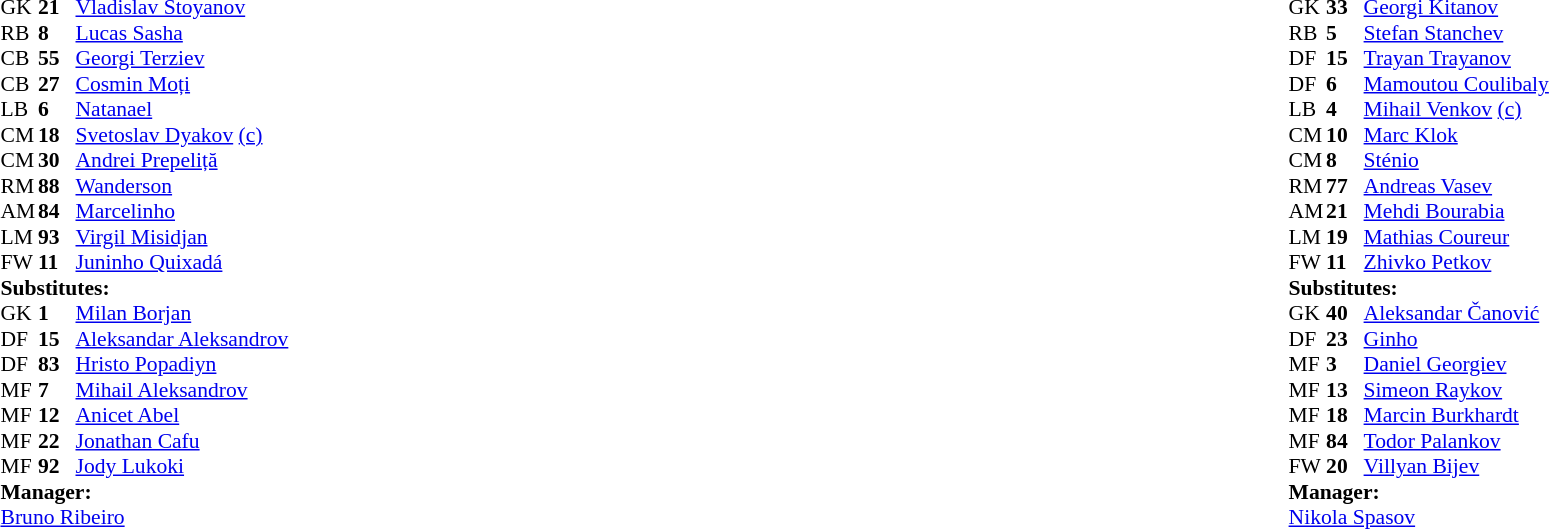<table width="100%">
<tr>
<td valign="top" width="50%"><br><table style="font-size: 90%" cellspacing="0" cellpadding="0">
<tr>
<th width="25"></th>
<th width="25"></th>
</tr>
<tr>
<td>GK</td>
<td><strong>21</strong></td>
<td> <a href='#'>Vladislav Stoyanov</a></td>
<td></td>
</tr>
<tr>
<td>RB</td>
<td><strong>8</strong></td>
<td> <a href='#'>Lucas Sasha</a></td>
<td></td>
</tr>
<tr>
<td>CB</td>
<td><strong>55</strong></td>
<td> <a href='#'>Georgi Terziev</a></td>
<td></td>
</tr>
<tr>
<td>CB</td>
<td><strong>27</strong></td>
<td> <a href='#'>Cosmin Moți</a></td>
<td></td>
</tr>
<tr>
<td>LB</td>
<td><strong>6</strong></td>
<td> <a href='#'>Natanael</a></td>
<td></td>
</tr>
<tr>
<td>CM</td>
<td><strong>18</strong></td>
<td> <a href='#'>Svetoslav Dyakov</a> <a href='#'>(c)</a></td>
<td></td>
<td></td>
</tr>
<tr>
<td>CM</td>
<td><strong>30</strong></td>
<td> <a href='#'>Andrei Prepeliță</a></td>
<td></td>
</tr>
<tr>
<td>RM</td>
<td><strong>88</strong></td>
<td> <a href='#'>Wanderson</a></td>
<td></td>
</tr>
<tr>
<td>AM</td>
<td><strong>84</strong></td>
<td> <a href='#'>Marcelinho</a></td>
<td></td>
</tr>
<tr>
<td>LM</td>
<td><strong>93</strong></td>
<td> <a href='#'>Virgil Misidjan</a></td>
<td></td>
<td></td>
</tr>
<tr>
<td>FW</td>
<td><strong>11</strong></td>
<td> <a href='#'>Juninho Quixadá</a></td>
<td></td>
<td></td>
</tr>
<tr>
<td colspan=4><strong>Substitutes:</strong></td>
</tr>
<tr>
<td>GK</td>
<td><strong>1</strong></td>
<td> <a href='#'>Milan Borjan</a></td>
<td></td>
</tr>
<tr>
<td>DF</td>
<td><strong>15</strong></td>
<td> <a href='#'>Aleksandar Aleksandrov</a></td>
<td></td>
</tr>
<tr>
<td>DF</td>
<td><strong>83</strong></td>
<td> <a href='#'>Hristo Popadiyn</a></td>
<td></td>
</tr>
<tr>
<td>MF</td>
<td><strong>7</strong></td>
<td> <a href='#'>Mihail Aleksandrov</a></td>
<td></td>
</tr>
<tr>
<td>MF</td>
<td><strong>12</strong></td>
<td> <a href='#'>Anicet Abel</a></td>
<td></td>
<td></td>
</tr>
<tr>
<td>MF</td>
<td><strong>22</strong></td>
<td> <a href='#'>Jonathan Cafu</a></td>
<td></td>
<td></td>
</tr>
<tr>
<td>MF</td>
<td><strong>92</strong></td>
<td> <a href='#'>Jody Lukoki</a></td>
<td></td>
<td></td>
</tr>
<tr>
<td colspan=4><strong>Manager:</strong></td>
</tr>
<tr>
<td colspan="4"> <a href='#'>Bruno Ribeiro</a></td>
</tr>
</table>
</td>
<td valign="top"></td>
<td valign="top" width="50%"><br><table style="font-size: 90%" cellspacing="0" cellpadding="0" align=center>
<tr>
<th width="25"></th>
<th width="25"></th>
</tr>
<tr>
<td>GK</td>
<td><strong>33</strong></td>
<td> <a href='#'>Georgi Kitanov</a></td>
<td></td>
</tr>
<tr>
<td>RB</td>
<td><strong>5</strong></td>
<td> <a href='#'>Stefan Stanchev</a></td>
<td></td>
</tr>
<tr>
<td>DF</td>
<td><strong>15</strong></td>
<td> <a href='#'>Trayan Trayanov</a></td>
<td></td>
<td></td>
</tr>
<tr>
<td>DF</td>
<td><strong>6</strong></td>
<td> <a href='#'>Mamoutou Coulibaly</a></td>
<td></td>
</tr>
<tr>
<td>LB</td>
<td><strong>4</strong></td>
<td> <a href='#'>Mihail Venkov</a> <a href='#'>(c)</a></td>
<td></td>
</tr>
<tr>
<td>CM</td>
<td><strong>10</strong></td>
<td> <a href='#'>Marc Klok</a></td>
<td></td>
<td></td>
</tr>
<tr>
<td>CM</td>
<td><strong>8</strong></td>
<td> <a href='#'>Sténio</a></td>
<td></td>
</tr>
<tr>
<td>RM</td>
<td><strong>77</strong></td>
<td> <a href='#'>Andreas Vasev</a></td>
<td></td>
<td></td>
</tr>
<tr>
<td>AM</td>
<td><strong>21</strong></td>
<td> <a href='#'>Mehdi Bourabia</a></td>
<td></td>
</tr>
<tr>
<td>LM</td>
<td><strong>19</strong></td>
<td> <a href='#'>Mathias Coureur</a></td>
<td></td>
</tr>
<tr>
<td>FW</td>
<td><strong>11</strong></td>
<td> <a href='#'>Zhivko Petkov</a></td>
<td></td>
</tr>
<tr>
<td colspan=4><strong>Substitutes:</strong></td>
</tr>
<tr>
<td>GK</td>
<td><strong>40</strong></td>
<td> <a href='#'>Aleksandar Čanović</a></td>
<td></td>
</tr>
<tr>
<td>DF</td>
<td><strong>23</strong></td>
<td> <a href='#'>Ginho</a></td>
<td></td>
<td></td>
</tr>
<tr>
<td>MF</td>
<td><strong>3</strong></td>
<td> <a href='#'>Daniel Georgiev</a></td>
<td></td>
<td></td>
</tr>
<tr>
<td>MF</td>
<td><strong>13</strong></td>
<td> <a href='#'>Simeon Raykov</a></td>
<td></td>
</tr>
<tr>
<td>MF</td>
<td><strong>18</strong></td>
<td> <a href='#'>Marcin Burkhardt</a></td>
<td></td>
</tr>
<tr>
<td>MF</td>
<td><strong>84</strong></td>
<td> <a href='#'>Todor Palankov</a></td>
<td></td>
<td></td>
</tr>
<tr>
<td>FW</td>
<td><strong>20</strong></td>
<td> <a href='#'>Villyan Bijev</a></td>
<td></td>
</tr>
<tr>
<td colspan=4><strong>Manager:</strong></td>
</tr>
<tr>
<td colspan="4"> <a href='#'>Nikola Spasov</a></td>
</tr>
</table>
</td>
</tr>
</table>
